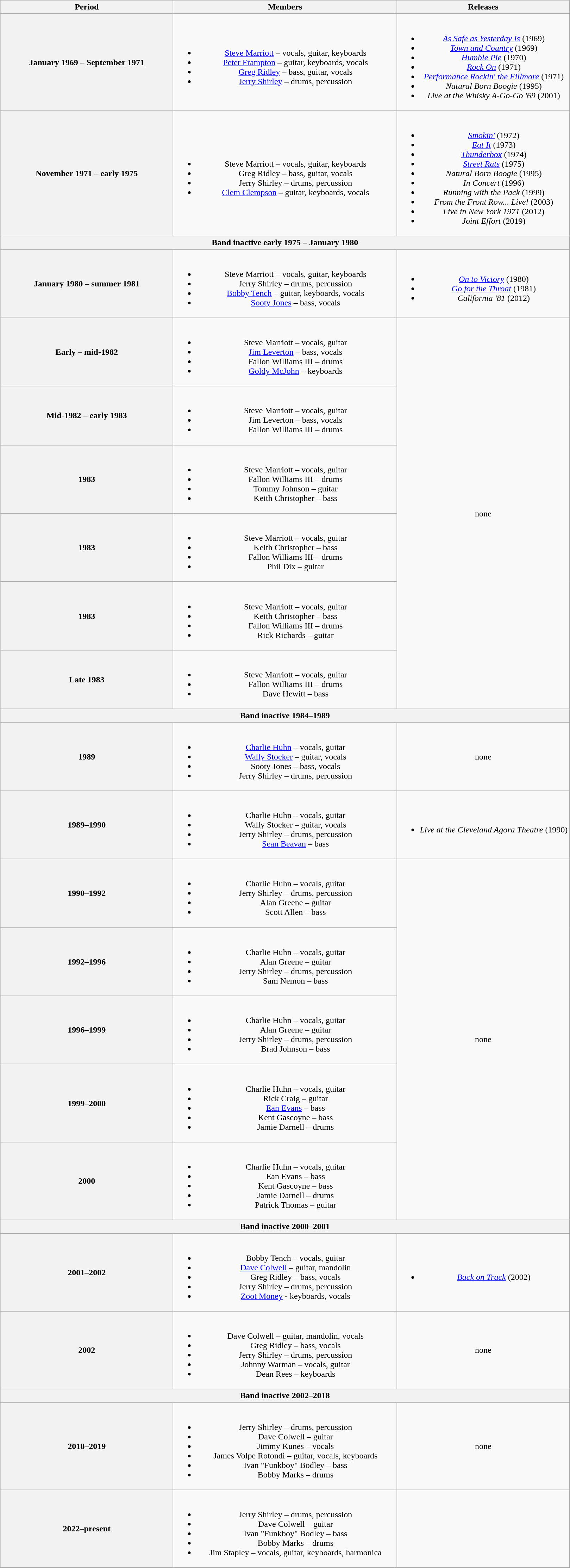<table class="wikitable plainrowheaders" style="text-align:center;">
<tr>
<th scope="col" style="width:20em;">Period</th>
<th scope="col" style="width:26em;">Members</th>
<th scope="col" style="width:20em;">Releases</th>
</tr>
<tr>
<th scope="col">January 1969 – September 1971</th>
<td><br><ul><li><a href='#'>Steve Marriott</a> – vocals, guitar, keyboards</li><li><a href='#'>Peter Frampton</a> – guitar, keyboards, vocals</li><li><a href='#'>Greg Ridley</a> – bass, guitar, vocals</li><li><a href='#'>Jerry Shirley</a> – drums, percussion</li></ul></td>
<td><br><ul><li><em><a href='#'>As Safe as Yesterday Is</a></em> (1969)</li><li><em><a href='#'>Town and Country</a></em> (1969)</li><li><em><a href='#'>Humble Pie</a></em> (1970)</li><li><em><a href='#'>Rock On</a></em> (1971)</li><li><em><a href='#'>Performance Rockin' the Fillmore</a></em> (1971)</li><li><em>Natural Born Boogie</em> (1995)</li><li><em>Live at the Whisky A-Go-Go '69</em> (2001)</li></ul></td>
</tr>
<tr>
<th scope="col">November 1971 – early 1975</th>
<td><br><ul><li>Steve Marriott – vocals, guitar, keyboards</li><li>Greg Ridley – bass, guitar, vocals</li><li>Jerry Shirley – drums, percussion</li><li><a href='#'>Clem Clempson</a> – guitar, keyboards, vocals</li></ul></td>
<td><br><ul><li><em><a href='#'>Smokin'</a></em> (1972)</li><li><em><a href='#'>Eat It</a></em> (1973)</li><li><em><a href='#'>Thunderbox</a></em> (1974)</li><li><em><a href='#'>Street Rats</a></em> (1975)</li><li><em>Natural Born Boogie</em> (1995) </li><li><em>In Concert</em> (1996)</li><li><em>Running with the Pack</em> (1999)</li><li><em>From the Front Row... Live!</em> (2003)</li><li><em>Live in New York 1971</em> (2012)</li><li><em>Joint Effort</em> (2019)</li></ul></td>
</tr>
<tr>
<th scope="col" colspan="3">Band inactive early 1975 – January 1980</th>
</tr>
<tr>
<th scope="col">January 1980 – summer 1981</th>
<td><br><ul><li>Steve Marriott – vocals, guitar, keyboards</li><li>Jerry Shirley – drums, percussion</li><li><a href='#'>Bobby Tench</a> – guitar, keyboards, vocals</li><li><a href='#'>Sooty Jones</a> – bass, vocals</li></ul></td>
<td><br><ul><li><em><a href='#'>On to Victory</a></em> (1980)</li><li><em><a href='#'>Go for the Throat</a></em> (1981)</li><li><em>California '81</em> (2012)</li></ul></td>
</tr>
<tr>
<th scope="col">Early – mid-1982</th>
<td><br><ul><li>Steve Marriott – vocals, guitar</li><li><a href='#'>Jim Leverton</a> – bass, vocals</li><li>Fallon Williams III – drums</li><li><a href='#'>Goldy McJohn</a> – keyboards</li></ul></td>
<td rowspan="6">none</td>
</tr>
<tr>
<th scope="col">Mid-1982 – early 1983</th>
<td><br><ul><li>Steve Marriott – vocals, guitar</li><li>Jim Leverton – bass, vocals</li><li>Fallon Williams III – drums</li></ul></td>
</tr>
<tr>
<th scope="col">1983</th>
<td><br><ul><li>Steve Marriott – vocals, guitar</li><li>Fallon Williams III – drums</li><li>Tommy Johnson – guitar</li><li>Keith Christopher – bass</li></ul></td>
</tr>
<tr>
<th scope="col">1983</th>
<td><br><ul><li>Steve Marriott – vocals, guitar</li><li>Keith Christopher – bass</li><li>Fallon Williams III – drums</li><li>Phil Dix – guitar</li></ul></td>
</tr>
<tr>
<th scope="col">1983</th>
<td><br><ul><li>Steve Marriott – vocals, guitar</li><li>Keith Christopher – bass</li><li>Fallon Williams III – drums</li><li>Rick Richards – guitar</li></ul></td>
</tr>
<tr>
<th scope="col">Late 1983</th>
<td><br><ul><li>Steve Marriott – vocals, guitar</li><li>Fallon Williams III – drums</li><li>Dave Hewitt – bass</li></ul></td>
</tr>
<tr>
<th scope="col" colspan="3">Band inactive 1984–1989</th>
</tr>
<tr>
<th scope="col">1989</th>
<td><br><ul><li><a href='#'>Charlie Huhn</a> – vocals, guitar</li><li><a href='#'>Wally Stocker</a> – guitar, vocals</li><li>Sooty Jones – bass, vocals</li><li>Jerry Shirley – drums, percussion</li></ul></td>
<td>none</td>
</tr>
<tr>
<th scope="col">1989–1990</th>
<td><br><ul><li>Charlie Huhn – vocals, guitar</li><li>Wally Stocker – guitar, vocals</li><li>Jerry Shirley – drums, percussion</li><li><a href='#'>Sean Beavan</a> – bass</li></ul></td>
<td><br><ul><li><em>Live at the Cleveland Agora Theatre</em> (1990)</li></ul></td>
</tr>
<tr>
<th scope="col">1990–1992</th>
<td><br><ul><li>Charlie Huhn – vocals, guitar</li><li>Jerry Shirley – drums, percussion</li><li>Alan Greene – guitar</li><li>Scott Allen – bass</li></ul></td>
<td rowspan="5">none</td>
</tr>
<tr>
<th scope="col">1992–1996</th>
<td><br><ul><li>Charlie Huhn – vocals, guitar</li><li>Alan Greene – guitar</li><li>Jerry Shirley – drums, percussion</li><li>Sam Nemon – bass</li></ul></td>
</tr>
<tr>
<th scope="col">1996–1999</th>
<td><br><ul><li>Charlie Huhn – vocals, guitar</li><li>Alan Greene – guitar</li><li>Jerry Shirley – drums, percussion</li><li>Brad Johnson – bass</li></ul></td>
</tr>
<tr>
<th scope="col">1999–2000</th>
<td><br><ul><li>Charlie Huhn – vocals, guitar</li><li>Rick Craig – guitar</li><li><a href='#'>Ean Evans</a> – bass</li><li>Kent Gascoyne – bass</li><li>Jamie Darnell – drums</li></ul></td>
</tr>
<tr>
<th scope="col">2000</th>
<td><br><ul><li>Charlie Huhn – vocals, guitar</li><li>Ean Evans – bass</li><li>Kent Gascoyne – bass</li><li>Jamie Darnell – drums</li><li>Patrick Thomas – guitar</li></ul></td>
</tr>
<tr>
<th scope="col" colspan="3">Band inactive 2000–2001</th>
</tr>
<tr>
<th scope="col">2001–2002</th>
<td><br><ul><li>Bobby Tench – vocals, guitar</li><li><a href='#'>Dave Colwell</a> – guitar, mandolin</li><li>Greg Ridley – bass, vocals</li><li>Jerry Shirley – drums, percussion</li><li><a href='#'>Zoot Money</a> - keyboards, vocals</li></ul></td>
<td><br><ul><li><em><a href='#'>Back on Track</a></em> (2002)</li></ul></td>
</tr>
<tr>
<th scope="col">2002</th>
<td><br><ul><li>Dave Colwell – guitar, mandolin, vocals</li><li>Greg Ridley – bass, vocals</li><li>Jerry Shirley – drums, percussion</li><li>Johnny Warman – vocals, guitar</li><li>Dean Rees – keyboards</li></ul></td>
<td>none</td>
</tr>
<tr>
<th scope="col" colspan="3">Band inactive 2002–2018</th>
</tr>
<tr>
<th scope="col">2018–2019</th>
<td><br><ul><li>Jerry Shirley – drums, percussion </li><li>Dave Colwell – guitar</li><li>Jimmy Kunes – vocals</li><li>James Volpe Rotondi – guitar, vocals, keyboards</li><li>Ivan "Funkboy" Bodley – bass</li><li>Bobby Marks – drums</li></ul></td>
<td>none</td>
</tr>
<tr>
<th>2022–present</th>
<td><br><ul><li>Jerry Shirley – drums, percussion </li><li>Dave Colwell – guitar</li><li>Ivan "Funkboy" Bodley – bass</li><li>Bobby Marks – drums</li><li>Jim Stapley – vocals, guitar, keyboards, harmonica</li></ul></td>
<td></td>
</tr>
</table>
